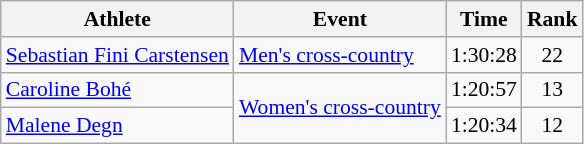<table class=wikitable style=font-size:90%;text-align:center>
<tr>
<th>Athlete</th>
<th>Event</th>
<th>Time</th>
<th>Rank</th>
</tr>
<tr>
<td align=left><a href='#'>Sebastian Fini Carstensen</a></td>
<td align=left><a href='#'>Men's cross-country</a></td>
<td>1:30:28</td>
<td>22</td>
</tr>
<tr>
<td align=left><a href='#'>Caroline Bohé</a></td>
<td align=left rowspan=2><a href='#'>Women's cross-country</a></td>
<td>1:20:57</td>
<td>13</td>
</tr>
<tr>
<td align=left><a href='#'>Malene Degn</a></td>
<td>1:20:34</td>
<td>12</td>
</tr>
</table>
